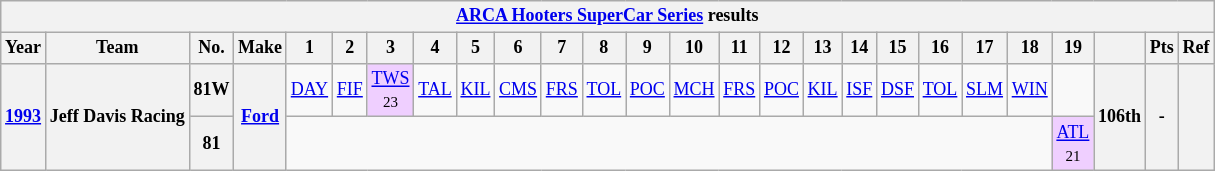<table class="wikitable" style="text-align:center; font-size:75%">
<tr>
<th colspan=45><a href='#'>ARCA Hooters SuperCar Series</a> results</th>
</tr>
<tr>
<th>Year</th>
<th>Team</th>
<th>No.</th>
<th>Make</th>
<th>1</th>
<th>2</th>
<th>3</th>
<th>4</th>
<th>5</th>
<th>6</th>
<th>7</th>
<th>8</th>
<th>9</th>
<th>10</th>
<th>11</th>
<th>12</th>
<th>13</th>
<th>14</th>
<th>15</th>
<th>16</th>
<th>17</th>
<th>18</th>
<th>19</th>
<th></th>
<th>Pts</th>
<th>Ref</th>
</tr>
<tr>
<th rowspan=2><a href='#'>1993</a></th>
<th rowspan=2>Jeff Davis Racing</th>
<th>81W</th>
<th rowspan=2><a href='#'>Ford</a></th>
<td><a href='#'>DAY</a></td>
<td><a href='#'>FIF</a></td>
<td style="background:#EFCFFF;"><a href='#'>TWS</a><br><small>23</small></td>
<td><a href='#'>TAL</a></td>
<td><a href='#'>KIL</a></td>
<td><a href='#'>CMS</a></td>
<td><a href='#'>FRS</a></td>
<td><a href='#'>TOL</a></td>
<td><a href='#'>POC</a></td>
<td><a href='#'>MCH</a></td>
<td><a href='#'>FRS</a></td>
<td><a href='#'>POC</a></td>
<td><a href='#'>KIL</a></td>
<td><a href='#'>ISF</a></td>
<td><a href='#'>DSF</a></td>
<td><a href='#'>TOL</a></td>
<td><a href='#'>SLM</a></td>
<td><a href='#'>WIN</a></td>
<td></td>
<th rowspan=2>106th</th>
<th rowspan=2>-</th>
<th rowspan=2></th>
</tr>
<tr>
<th>81</th>
<td colspan=18></td>
<td style="background:#EFCFFF;"><a href='#'>ATL</a><br><small>21</small></td>
</tr>
</table>
